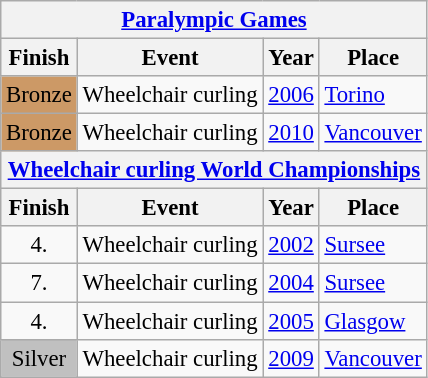<table class="wikitable" style="border-collapse: collapse; font-size: 95%;">
<tr>
<th colspan=4> <a href='#'>Paralympic Games</a></th>
</tr>
<tr>
<th>Finish</th>
<th>Event</th>
<th>Year</th>
<th>Place</th>
</tr>
<tr>
<td bgcolor="CC9966" align="center">Bronze</td>
<td>Wheelchair curling</td>
<td><a href='#'>2006</a></td>
<td> <a href='#'>Torino</a></td>
</tr>
<tr>
<td bgcolor="CC9966" align="center">Bronze</td>
<td>Wheelchair curling</td>
<td><a href='#'>2010</a></td>
<td> <a href='#'>Vancouver</a></td>
</tr>
<tr>
<th colspan=4> <a href='#'>Wheelchair curling World Championships</a></th>
</tr>
<tr>
<th>Finish</th>
<th>Event</th>
<th>Year</th>
<th>Place</th>
</tr>
<tr>
<td align="center">4.</td>
<td>Wheelchair curling</td>
<td><a href='#'>2002</a></td>
<td> <a href='#'>Sursee</a></td>
</tr>
<tr>
<td align="center">7.</td>
<td>Wheelchair curling</td>
<td><a href='#'>2004</a></td>
<td> <a href='#'>Sursee</a></td>
</tr>
<tr>
<td align="center">4.</td>
<td>Wheelchair curling</td>
<td><a href='#'>2005</a></td>
<td> <a href='#'>Glasgow</a></td>
</tr>
<tr>
<td bgcolor="silver" align="center">Silver</td>
<td>Wheelchair curling</td>
<td><a href='#'>2009</a></td>
<td> <a href='#'>Vancouver</a></td>
</tr>
</table>
